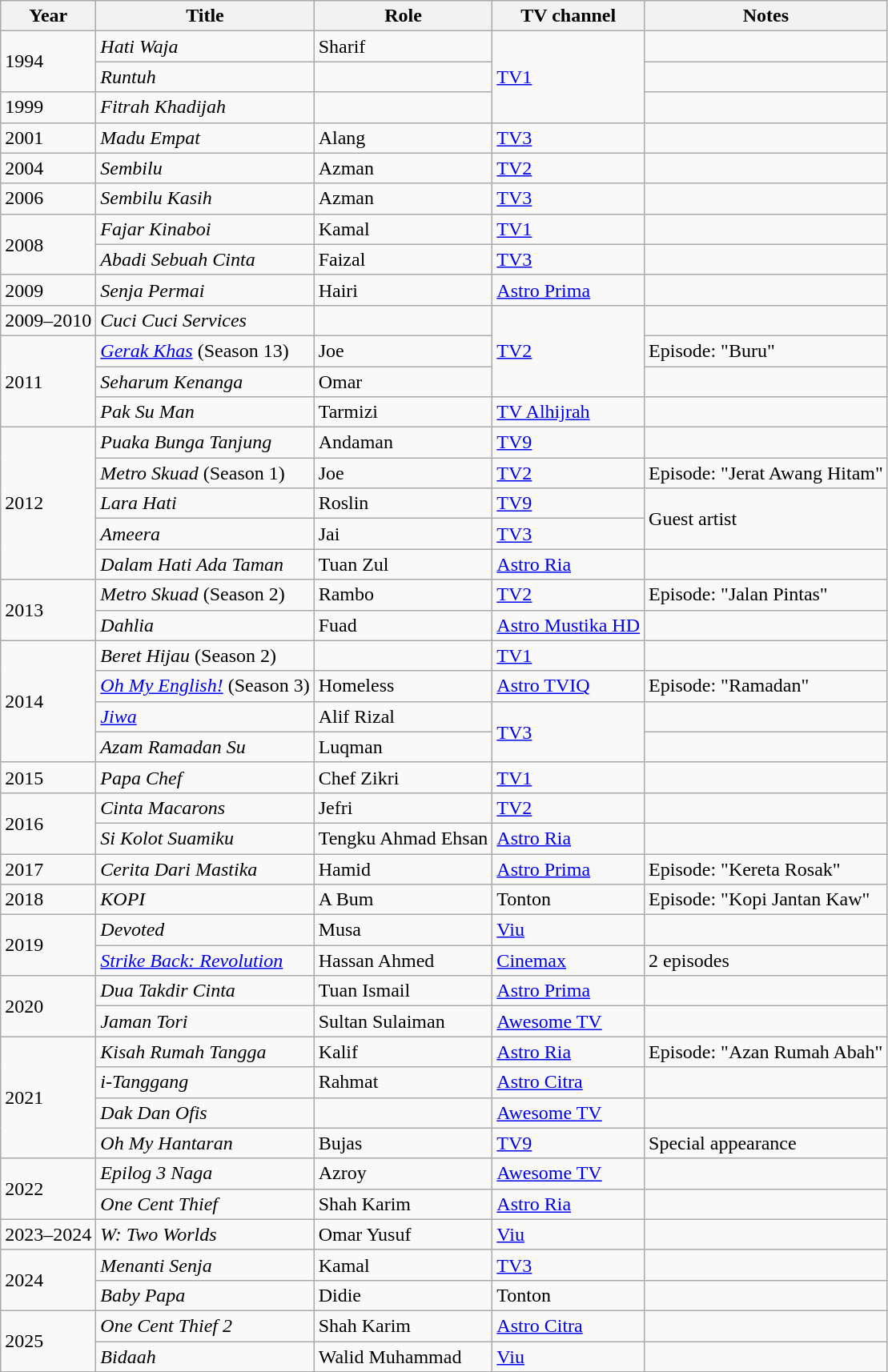<table class="wikitable">
<tr>
<th>Year</th>
<th>Title</th>
<th>Role</th>
<th>TV channel</th>
<th>Notes</th>
</tr>
<tr>
<td rowspan="2">1994</td>
<td><em>Hati Waja</em></td>
<td>Sharif</td>
<td rowspan="3"><a href='#'>TV1</a></td>
<td></td>
</tr>
<tr>
<td><em>Runtuh</em></td>
<td></td>
<td></td>
</tr>
<tr>
<td>1999</td>
<td><em>Fitrah Khadijah</em></td>
<td></td>
<td></td>
</tr>
<tr>
<td>2001</td>
<td><em>Madu Empat</em></td>
<td>Alang</td>
<td><a href='#'>TV3</a></td>
<td></td>
</tr>
<tr>
<td>2004</td>
<td><em>Sembilu</em></td>
<td>Azman</td>
<td><a href='#'>TV2</a></td>
<td></td>
</tr>
<tr>
<td>2006</td>
<td><em>Sembilu Kasih</em></td>
<td>Azman</td>
<td><a href='#'>TV3</a></td>
<td></td>
</tr>
<tr>
<td rowspan="2">2008</td>
<td><em>Fajar Kinaboi</em></td>
<td>Kamal</td>
<td><a href='#'>TV1</a></td>
<td></td>
</tr>
<tr>
<td><em>Abadi Sebuah Cinta</em></td>
<td>Faizal</td>
<td><a href='#'>TV3</a></td>
<td></td>
</tr>
<tr>
<td>2009</td>
<td><em>Senja Permai</em></td>
<td>Hairi</td>
<td><a href='#'>Astro Prima</a></td>
<td></td>
</tr>
<tr>
<td>2009–2010</td>
<td><em>Cuci Cuci Services</em></td>
<td></td>
<td rowspan="3"><a href='#'>TV2</a></td>
<td></td>
</tr>
<tr>
<td rowspan="3">2011</td>
<td><em><a href='#'>Gerak Khas</a></em> (Season 13)</td>
<td>Joe</td>
<td>Episode: "Buru"</td>
</tr>
<tr>
<td><em>Seharum Kenanga</em></td>
<td>Omar</td>
<td></td>
</tr>
<tr>
<td><em>Pak Su Man</em></td>
<td>Tarmizi</td>
<td><a href='#'>TV Alhijrah</a></td>
<td></td>
</tr>
<tr>
<td rowspan="5">2012</td>
<td><em>Puaka Bunga Tanjung</em></td>
<td>Andaman</td>
<td><a href='#'>TV9</a></td>
<td></td>
</tr>
<tr>
<td><em>Metro Skuad</em> (Season 1)</td>
<td>Joe</td>
<td><a href='#'>TV2</a></td>
<td>Episode: "Jerat Awang Hitam"</td>
</tr>
<tr>
<td><em>Lara Hati</em></td>
<td>Roslin</td>
<td><a href='#'>TV9</a></td>
<td rowspan="2">Guest artist</td>
</tr>
<tr>
<td><em>Ameera</em></td>
<td>Jai</td>
<td><a href='#'>TV3</a></td>
</tr>
<tr>
<td><em>Dalam Hati Ada Taman</em></td>
<td>Tuan Zul</td>
<td><a href='#'>Astro Ria</a></td>
<td></td>
</tr>
<tr>
<td rowspan="2">2013</td>
<td><em>Metro Skuad</em> (Season 2)</td>
<td>Rambo</td>
<td><a href='#'>TV2</a></td>
<td>Episode: "Jalan Pintas"</td>
</tr>
<tr>
<td><em>Dahlia</em></td>
<td>Fuad</td>
<td><a href='#'>Astro Mustika HD</a></td>
<td></td>
</tr>
<tr>
<td rowspan="4">2014</td>
<td><em>Beret Hijau</em> (Season 2)</td>
<td></td>
<td><a href='#'>TV1</a></td>
<td></td>
</tr>
<tr>
<td><em><a href='#'>Oh My English!</a></em> (Season 3)</td>
<td>Homeless</td>
<td><a href='#'>Astro TVIQ</a></td>
<td>Episode: "Ramadan"</td>
</tr>
<tr>
<td><em><a href='#'>Jiwa</a></em></td>
<td>Alif Rizal</td>
<td rowspan="2"><a href='#'>TV3</a></td>
<td></td>
</tr>
<tr>
<td><em>Azam Ramadan Su</em></td>
<td>Luqman</td>
<td></td>
</tr>
<tr>
<td>2015</td>
<td><em>Papa Chef</em></td>
<td>Chef Zikri</td>
<td><a href='#'>TV1</a></td>
<td></td>
</tr>
<tr>
<td rowspan="2">2016</td>
<td><em>Cinta Macarons</em></td>
<td>Jefri</td>
<td><a href='#'>TV2</a></td>
<td></td>
</tr>
<tr>
<td><em>Si Kolot Suamiku</em></td>
<td>Tengku Ahmad Ehsan</td>
<td><a href='#'>Astro Ria</a></td>
<td></td>
</tr>
<tr>
<td>2017</td>
<td><em>Cerita Dari Mastika</em></td>
<td>Hamid</td>
<td><a href='#'>Astro Prima</a></td>
<td>Episode: "Kereta Rosak"</td>
</tr>
<tr>
<td>2018</td>
<td><em>KOPI</em></td>
<td>A Bum</td>
<td>Tonton</td>
<td>Episode: "Kopi Jantan Kaw"</td>
</tr>
<tr>
<td rowspan="2">2019</td>
<td><em>Devoted</em></td>
<td>Musa</td>
<td><a href='#'>Viu</a></td>
<td></td>
</tr>
<tr>
<td><em><a href='#'>Strike Back: Revolution</a></em></td>
<td>Hassan Ahmed</td>
<td><a href='#'>Cinemax</a></td>
<td>2 episodes</td>
</tr>
<tr>
<td rowspan="2">2020</td>
<td><em>Dua Takdir Cinta</em></td>
<td>Tuan Ismail</td>
<td><a href='#'>Astro Prima</a></td>
<td></td>
</tr>
<tr>
<td><em>Jaman Tori</em></td>
<td>Sultan Sulaiman</td>
<td><a href='#'>Awesome TV</a></td>
<td></td>
</tr>
<tr>
<td rowspan="4">2021</td>
<td><em>Kisah Rumah Tangga</em></td>
<td>Kalif</td>
<td><a href='#'>Astro Ria</a></td>
<td>Episode: "Azan Rumah Abah"</td>
</tr>
<tr>
<td><em>i-Tanggang</em></td>
<td>Rahmat</td>
<td><a href='#'>Astro Citra</a></td>
<td></td>
</tr>
<tr>
<td><em>Dak Dan Ofis</em></td>
<td></td>
<td><a href='#'>Awesome TV</a></td>
<td></td>
</tr>
<tr>
<td><em>Oh My Hantaran</em></td>
<td>Bujas</td>
<td><a href='#'>TV9</a></td>
<td>Special appearance</td>
</tr>
<tr>
<td rowspan="2">2022</td>
<td><em>Epilog 3 Naga</em></td>
<td>Azroy</td>
<td><a href='#'>Awesome TV</a></td>
<td></td>
</tr>
<tr>
<td><em>One Cent Thief</em></td>
<td>Shah Karim</td>
<td><a href='#'>Astro Ria</a></td>
<td></td>
</tr>
<tr>
<td>2023–2024</td>
<td><em>W: Two Worlds</em></td>
<td>Omar Yusuf</td>
<td><a href='#'>Viu</a></td>
<td></td>
</tr>
<tr>
<td rowspan="2">2024</td>
<td><em>Menanti Senja</em></td>
<td>Kamal</td>
<td><a href='#'>TV3</a></td>
<td></td>
</tr>
<tr>
<td><em>Baby Papa</em></td>
<td>Didie</td>
<td>Tonton</td>
<td></td>
</tr>
<tr>
<td rowspan="2">2025</td>
<td><em>One Cent Thief 2</em></td>
<td>Shah Karim</td>
<td><a href='#'>Astro Citra</a></td>
<td></td>
</tr>
<tr>
<td><em>Bidaah</em></td>
<td>Walid Muhammad</td>
<td><a href='#'>Viu</a></td>
<td></td>
</tr>
</table>
